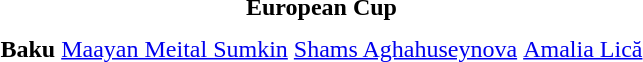<table>
<tr>
<td colspan="4" style="text-align:center;"><strong>European Cup</strong></td>
</tr>
<tr>
<th scope=row style="text-align:left">Baku</th>
<td style="height:30px;"> <a href='#'>Maayan Meital Sumkin</a></td>
<td style="height:30px;"> <a href='#'>Shams Aghahuseynova</a></td>
<td style="height:30px;"> <a href='#'>Amalia Lică</a></td>
</tr>
<tr>
</tr>
</table>
